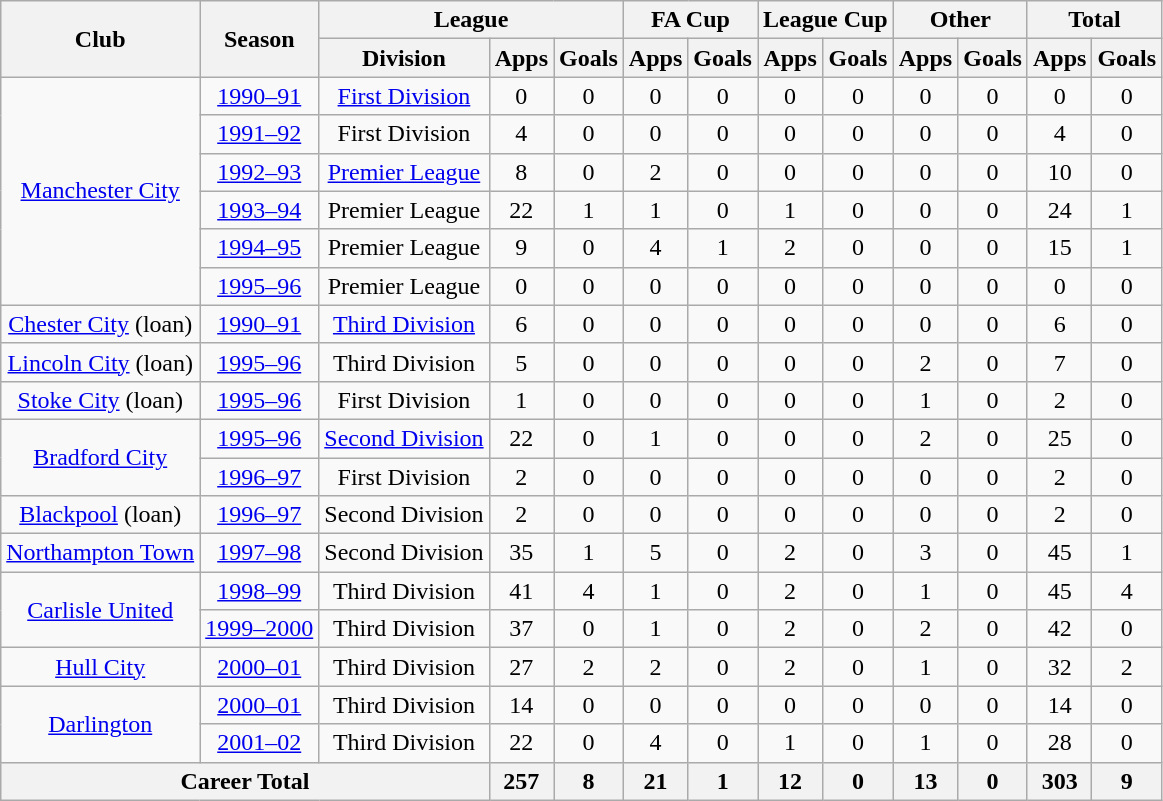<table class="wikitable" style="text-align: center;">
<tr>
<th rowspan="2">Club</th>
<th rowspan="2">Season</th>
<th colspan="3">League</th>
<th colspan="2">FA Cup</th>
<th colspan="2">League Cup</th>
<th colspan="2">Other</th>
<th colspan="2">Total</th>
</tr>
<tr>
<th>Division</th>
<th>Apps</th>
<th>Goals</th>
<th>Apps</th>
<th>Goals</th>
<th>Apps</th>
<th>Goals</th>
<th>Apps</th>
<th>Goals</th>
<th>Apps</th>
<th>Goals</th>
</tr>
<tr>
<td rowspan="6"><a href='#'>Manchester City</a></td>
<td><a href='#'>1990–91</a></td>
<td><a href='#'>First Division</a></td>
<td>0</td>
<td>0</td>
<td>0</td>
<td>0</td>
<td>0</td>
<td>0</td>
<td>0</td>
<td>0</td>
<td>0</td>
<td>0</td>
</tr>
<tr>
<td><a href='#'>1991–92</a></td>
<td>First Division</td>
<td>4</td>
<td>0</td>
<td>0</td>
<td>0</td>
<td>0</td>
<td>0</td>
<td>0</td>
<td>0</td>
<td>4</td>
<td>0</td>
</tr>
<tr>
<td><a href='#'>1992–93</a></td>
<td><a href='#'>Premier League</a></td>
<td>8</td>
<td>0</td>
<td>2</td>
<td>0</td>
<td>0</td>
<td>0</td>
<td>0</td>
<td>0</td>
<td>10</td>
<td>0</td>
</tr>
<tr>
<td><a href='#'>1993–94</a></td>
<td>Premier League</td>
<td>22</td>
<td>1</td>
<td>1</td>
<td>0</td>
<td>1</td>
<td>0</td>
<td>0</td>
<td>0</td>
<td>24</td>
<td>1</td>
</tr>
<tr>
<td><a href='#'>1994–95</a></td>
<td>Premier League</td>
<td>9</td>
<td>0</td>
<td>4</td>
<td>1</td>
<td>2</td>
<td>0</td>
<td>0</td>
<td>0</td>
<td>15</td>
<td>1</td>
</tr>
<tr>
<td><a href='#'>1995–96</a></td>
<td>Premier League</td>
<td>0</td>
<td>0</td>
<td>0</td>
<td>0</td>
<td>0</td>
<td>0</td>
<td>0</td>
<td>0</td>
<td>0</td>
<td>0</td>
</tr>
<tr>
<td><a href='#'>Chester City</a> (loan)</td>
<td><a href='#'>1990–91</a></td>
<td><a href='#'>Third Division</a></td>
<td>6</td>
<td>0</td>
<td>0</td>
<td>0</td>
<td>0</td>
<td>0</td>
<td>0</td>
<td>0</td>
<td>6</td>
<td>0</td>
</tr>
<tr>
<td><a href='#'>Lincoln City</a> (loan)</td>
<td><a href='#'>1995–96</a></td>
<td>Third Division</td>
<td>5</td>
<td>0</td>
<td>0</td>
<td>0</td>
<td>0</td>
<td>0</td>
<td>2</td>
<td>0</td>
<td>7</td>
<td>0</td>
</tr>
<tr>
<td><a href='#'>Stoke City</a> (loan)</td>
<td><a href='#'>1995–96</a></td>
<td>First Division</td>
<td>1</td>
<td>0</td>
<td>0</td>
<td>0</td>
<td>0</td>
<td>0</td>
<td>1</td>
<td>0</td>
<td>2</td>
<td>0</td>
</tr>
<tr>
<td rowspan="2"><a href='#'>Bradford City</a></td>
<td><a href='#'>1995–96</a></td>
<td><a href='#'>Second Division</a></td>
<td>22</td>
<td>0</td>
<td>1</td>
<td>0</td>
<td>0</td>
<td>0</td>
<td>2</td>
<td>0</td>
<td>25</td>
<td>0</td>
</tr>
<tr>
<td><a href='#'>1996–97</a></td>
<td>First Division</td>
<td>2</td>
<td>0</td>
<td>0</td>
<td>0</td>
<td>0</td>
<td>0</td>
<td>0</td>
<td>0</td>
<td>2</td>
<td>0</td>
</tr>
<tr>
<td><a href='#'>Blackpool</a> (loan)</td>
<td><a href='#'>1996–97</a></td>
<td>Second Division</td>
<td>2</td>
<td>0</td>
<td>0</td>
<td>0</td>
<td>0</td>
<td>0</td>
<td>0</td>
<td>0</td>
<td>2</td>
<td>0</td>
</tr>
<tr>
<td><a href='#'>Northampton Town</a></td>
<td><a href='#'>1997–98</a></td>
<td>Second Division</td>
<td>35</td>
<td>1</td>
<td>5</td>
<td>0</td>
<td>2</td>
<td>0</td>
<td>3</td>
<td>0</td>
<td>45</td>
<td>1</td>
</tr>
<tr>
<td rowspan="2"><a href='#'>Carlisle United</a></td>
<td><a href='#'>1998–99</a></td>
<td>Third Division</td>
<td>41</td>
<td>4</td>
<td>1</td>
<td>0</td>
<td>2</td>
<td>0</td>
<td>1</td>
<td>0</td>
<td>45</td>
<td>4</td>
</tr>
<tr>
<td><a href='#'>1999–2000</a></td>
<td>Third Division</td>
<td>37</td>
<td>0</td>
<td>1</td>
<td>0</td>
<td>2</td>
<td>0</td>
<td>2</td>
<td>0</td>
<td>42</td>
<td>0</td>
</tr>
<tr>
<td><a href='#'>Hull City</a></td>
<td><a href='#'>2000–01</a></td>
<td>Third Division</td>
<td>27</td>
<td>2</td>
<td>2</td>
<td>0</td>
<td>2</td>
<td>0</td>
<td>1</td>
<td>0</td>
<td>32</td>
<td>2</td>
</tr>
<tr>
<td rowspan="2"><a href='#'>Darlington</a></td>
<td><a href='#'>2000–01</a></td>
<td>Third Division</td>
<td>14</td>
<td>0</td>
<td>0</td>
<td>0</td>
<td>0</td>
<td>0</td>
<td>0</td>
<td>0</td>
<td>14</td>
<td>0</td>
</tr>
<tr>
<td><a href='#'>2001–02</a></td>
<td>Third Division</td>
<td>22</td>
<td>0</td>
<td>4</td>
<td>0</td>
<td>1</td>
<td>0</td>
<td>1</td>
<td>0</td>
<td>28</td>
<td>0</td>
</tr>
<tr>
<th colspan="3">Career Total</th>
<th>257</th>
<th>8</th>
<th>21</th>
<th>1</th>
<th>12</th>
<th>0</th>
<th>13</th>
<th>0</th>
<th>303</th>
<th>9</th>
</tr>
</table>
